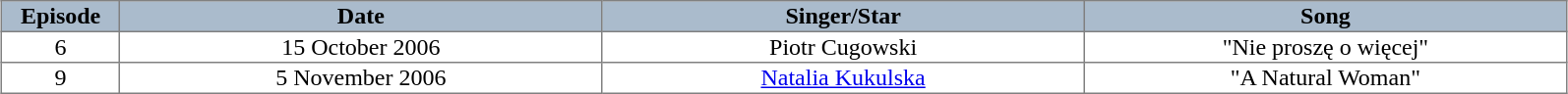<table style="text-align: center; width: 84%; margin: 0 auto; border-collapse: collapse" border="1" cellpadding="1" cellspacing="1">
<tr style="background: #ABC">
<th width="4%">Episode</th>
<th width="20%">Date</th>
<th width="20%">Singer/Star</th>
<th width="20%">Song</th>
</tr>
<tr>
<td>6</td>
<td>15 October 2006</td>
<td>Piotr Cugowski</td>
<td>"Nie proszę o więcej"</td>
</tr>
<tr>
<td>9</td>
<td>5 November 2006</td>
<td><a href='#'>Natalia Kukulska</a></td>
<td>"A Natural Woman"</td>
</tr>
</table>
